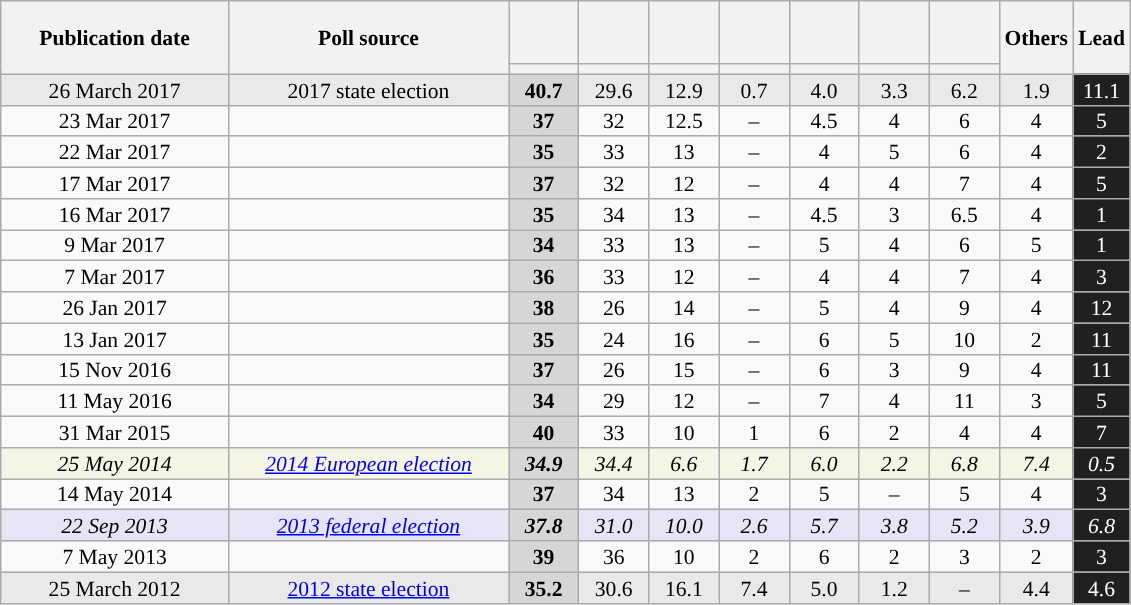<table class="wikitable sortable" style="text-align:center; font-size:90%; line-height:14px;">
<tr style="height:42px;">
<th style="width:145px;" rowspan="2">Publication date</th>
<th style="width:180px;" rowspan="2">Poll source</th>
<th style="width:40px;"></th>
<th style="width:40px;"></th>
<th style="width:40px;"></th>
<th style="width:40px;"></th>
<th style="width:40px;"></th>
<th style="width:40px;"></th>
<th style="width:40px;"></th>
<th style="width:40px;" rowspan="2">Others</th>
<th style="width:20px;" rowspan="2">Lead</th>
</tr>
<tr>
<th style="color:inherit;background:"></th>
<th style="color:inherit;background:"></th>
<th style="color:inherit;background:"></th>
<th style="color:inherit;background:"></th>
<th style="color:inherit;background:"></th>
<th style="color:inherit;background:"></th>
<th style="color:inherit;background:"></th>
</tr>
<tr style="background:#E9E9E9;">
<td>26 March 2017</td>
<td>2017 state election</td>
<td style="background:#D7D5D7"><strong>40.7</strong></td>
<td>29.6</td>
<td>12.9</td>
<td>0.7</td>
<td>4.0</td>
<td>3.3</td>
<td>6.2</td>
<td>1.9</td>
<td style="background:#212021; color:white;">11.1</td>
</tr>
<tr>
<td>23 Mar 2017</td>
<td></td>
<td style="background:#D7D5D7"><strong>37</strong></td>
<td>32</td>
<td>12.5</td>
<td>–</td>
<td>4.5</td>
<td>4</td>
<td>6</td>
<td>4</td>
<td style="background:#212021; color:white;">5</td>
</tr>
<tr>
<td>22 Mar 2017</td>
<td></td>
<td style="background:#D7D5D7"><strong>35</strong></td>
<td>33</td>
<td>13</td>
<td>–</td>
<td>4</td>
<td>5</td>
<td>6</td>
<td>4</td>
<td style="background:#212021; color:white;">2</td>
</tr>
<tr>
<td>17 Mar 2017</td>
<td></td>
<td style="background:#D7D5D7"><strong>37</strong></td>
<td>32</td>
<td>12</td>
<td>–</td>
<td>4</td>
<td>4</td>
<td>7</td>
<td>4</td>
<td style="background:#212021; color:white;">5</td>
</tr>
<tr>
<td>16 Mar 2017</td>
<td></td>
<td style="background:#D7D5D7"><strong>35</strong></td>
<td>34</td>
<td>13</td>
<td>–</td>
<td>4.5</td>
<td>3</td>
<td>6.5</td>
<td>4</td>
<td style="background:#212021; color:white;">1</td>
</tr>
<tr>
<td>9 Mar 2017</td>
<td></td>
<td style="background:#D7D5D7"><strong>34</strong></td>
<td>33</td>
<td>13</td>
<td>–</td>
<td>5</td>
<td>4</td>
<td>6</td>
<td>5</td>
<td style="background:#212021; color:white;">1</td>
</tr>
<tr>
<td>7 Mar 2017</td>
<td></td>
<td style="background:#D7D5D7"><strong>36</strong></td>
<td>33</td>
<td>12</td>
<td>–</td>
<td>4</td>
<td>4</td>
<td>7</td>
<td>4</td>
<td style="background:#212021; color:white;">3</td>
</tr>
<tr>
<td>26 Jan 2017</td>
<td></td>
<td style="background:#D7D5D7"><strong>38</strong></td>
<td>26</td>
<td>14</td>
<td>–</td>
<td>5</td>
<td>4</td>
<td>9</td>
<td>4</td>
<td style="background:#212021; color:white;">12</td>
</tr>
<tr>
<td>13 Jan 2017</td>
<td></td>
<td style="background:#D7D5D7"><strong>35</strong></td>
<td>24</td>
<td>16</td>
<td>–</td>
<td>6</td>
<td>5</td>
<td>10</td>
<td>2</td>
<td style="background:#212021; color:white;">11</td>
</tr>
<tr>
<td>15 Nov 2016</td>
<td></td>
<td style="background:#D7D5D7"><strong>37</strong></td>
<td>26</td>
<td>15</td>
<td>–</td>
<td>6</td>
<td>3</td>
<td>9</td>
<td>4</td>
<td style="background:#212021; color:white;">11</td>
</tr>
<tr>
<td>11 May 2016</td>
<td></td>
<td style="background:#D7D5D7"><strong>34</strong></td>
<td>29</td>
<td>12</td>
<td>–</td>
<td>7</td>
<td>4</td>
<td>11</td>
<td>3</td>
<td style="background:#212021; color:white;">5</td>
</tr>
<tr>
<td>31 Mar 2015</td>
<td></td>
<td style="background:#D7D5D7"><strong>40</strong></td>
<td>33</td>
<td>10</td>
<td>1</td>
<td>6</td>
<td>2</td>
<td>4</td>
<td>4</td>
<td style="background:#212021; color:white;">7</td>
</tr>
<tr style="background:#F5F5E5;font-style:italic;">
<td data-sort-value="2014-05-25">25 May 2014</td>
<td><a href='#'>2014 European election</a></td>
<td style="background:#D7D5D7"><strong>34.9</strong></td>
<td>34.4</td>
<td>6.6</td>
<td>1.7</td>
<td>6.0</td>
<td>2.2</td>
<td>6.8</td>
<td>7.4</td>
<td style="background:#212021; color:white;">0.5</td>
</tr>
<tr>
<td>14 May 2014</td>
<td></td>
<td style="background:#D7D5D7"><strong>37</strong></td>
<td>34</td>
<td>13</td>
<td>2</td>
<td>5</td>
<td>–</td>
<td>5</td>
<td>4</td>
<td style="background:#212021; color:white;">3</td>
</tr>
<tr style="background:#E5E5F5;font-style:italic;">
<td data-sort-value="2013-09-22">22 Sep 2013</td>
<td><a href='#'>2013 federal election</a></td>
<td style="background:#D7D5D7;"><strong>37.8</strong></td>
<td>31.0</td>
<td>10.0</td>
<td>2.6</td>
<td>5.7</td>
<td>3.8</td>
<td>5.2</td>
<td>3.9</td>
<td style="background:#212021; color:white;">6.8</td>
</tr>
<tr>
<td>7 May 2013</td>
<td></td>
<td style="background:#D7D5D7"><strong>39</strong></td>
<td>36</td>
<td>10</td>
<td>2</td>
<td>6</td>
<td>2</td>
<td>3</td>
<td>2</td>
<td style="background:#212021; color:white;">3</td>
</tr>
<tr style="background:#E9E9E9;">
<td>25 March 2012</td>
<td><a href='#'>2012 state election</a></td>
<td style="background:#D7D5D7"><strong>35.2</strong></td>
<td>30.6</td>
<td>16.1</td>
<td>7.4</td>
<td>5.0</td>
<td>1.2</td>
<td>–</td>
<td>4.4</td>
<td style="background:#212021; color:white;">4.6</td>
</tr>
</table>
